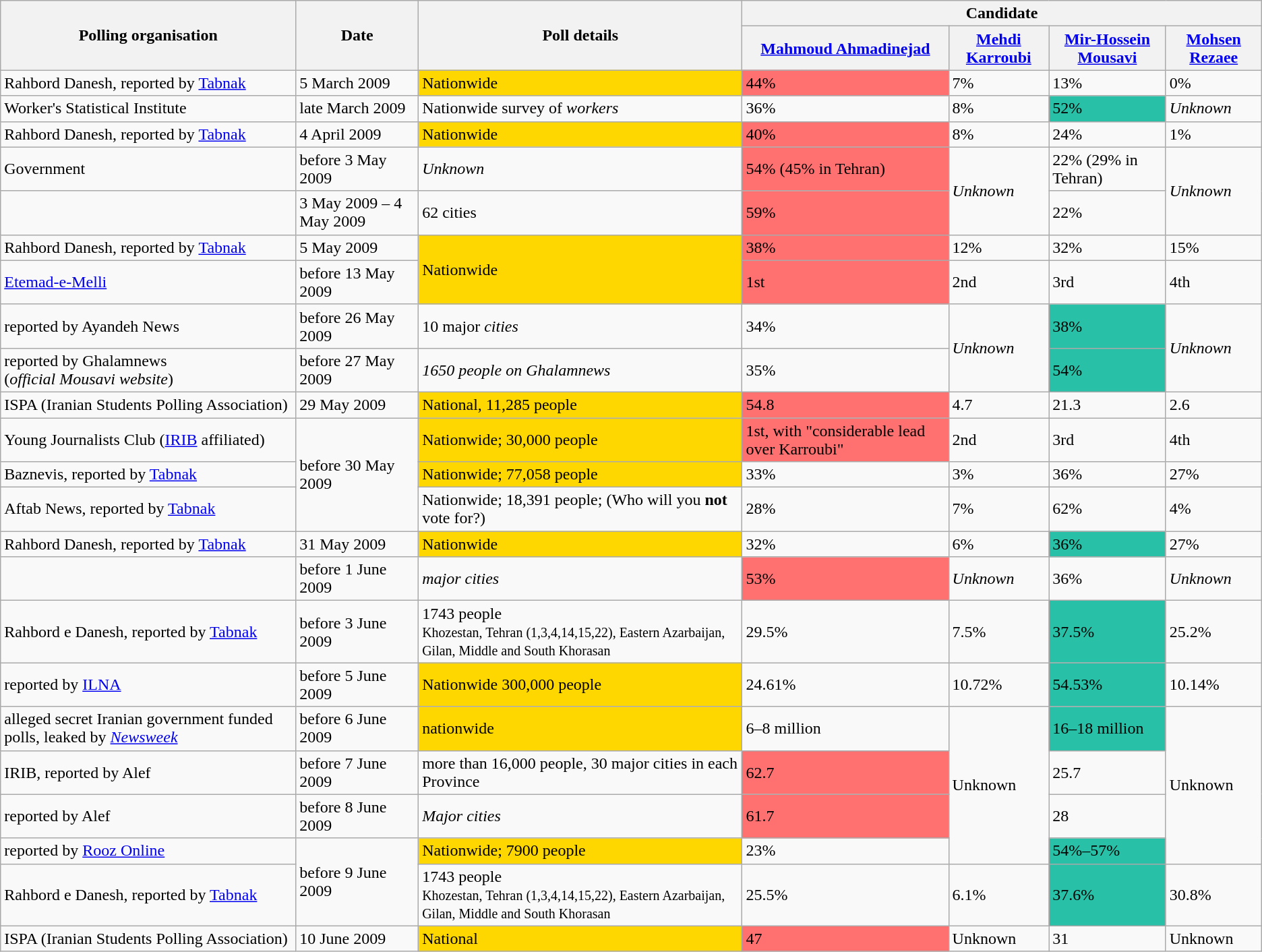<table class="wikitable" style-"margin-right:auto; text-align:right">
<tr>
<th rowspan="2">Polling organisation</th>
<th rowspan="2">Date</th>
<th rowspan="2">Poll details</th>
<th colspan="4">Candidate</th>
</tr>
<tr>
<th><a href='#'>Mahmoud Ahmadinejad</a></th>
<th><a href='#'>Mehdi Karroubi</a></th>
<th><a href='#'>Mir-Hossein Mousavi</a></th>
<th><a href='#'>Mohsen Rezaee</a></th>
</tr>
<tr>
<td style="text-align:left">Rahbord Danesh, reported by <a href='#'>Tabnak</a></td>
<td style="text-align:left">5 March 2009 </td>
<td style="background:gold;">Nationwide</td>
<td style="background:#ff7070">44%</td>
<td>7%</td>
<td>13%</td>
<td>0%</td>
</tr>
<tr>
<td style="text-align:left">Worker's Statistical Institute</td>
<td style="text-align:left">late March 2009</td>
<td>Nationwide survey of <em>workers</em></td>
<td>36%</td>
<td>8%</td>
<td style="background:#28c0a6">52%</td>
<td><em>Unknown</em></td>
</tr>
<tr>
<td style="text-align:left">Rahbord Danesh, reported by <a href='#'>Tabnak</a></td>
<td style="text-align:left">4 April 2009 </td>
<td style="background:gold;">Nationwide</td>
<td style="background:#ff7070">40%</td>
<td>8%</td>
<td>24%</td>
<td>1%</td>
</tr>
<tr>
<td style="text-align:left">Government</td>
<td style="text-align:left">before 3 May 2009</td>
<td><em>Unknown</em></td>
<td style="background:#ff7070">54% (45% in Tehran)</td>
<td rowspan="2"><em>Unknown</em></td>
<td>22% (29% in Tehran)</td>
<td rowspan="2"><em>Unknown</em></td>
</tr>
<tr>
<td style="text-align:left"></td>
<td style="text-align:left">3 May 2009 – 4 May 2009</td>
<td>62 cities</td>
<td style="background:#ff7070">59%</td>
<td>22%</td>
</tr>
<tr>
<td style="text-align:left">Rahbord Danesh, reported by <a href='#'>Tabnak</a></td>
<td style="text-align:left">5 May 2009 </td>
<td rowspan="2" style="background:gold;">Nationwide</td>
<td style="background:#ff7070">38%</td>
<td>12%</td>
<td>32%</td>
<td>15%</td>
</tr>
<tr>
<td style="text-align:left"><a href='#'>Etemad-e-Melli</a></td>
<td style="text-align:left">before 13 May 2009</td>
<td style="background:#ff7070">1st</td>
<td>2nd</td>
<td>3rd</td>
<td>4th</td>
</tr>
<tr>
<td style="text-align:left">reported by Ayandeh News</td>
<td style="text-align:left">before 26 May 2009</td>
<td>10 major <em>cities</em></td>
<td>34%</td>
<td rowspan="2"><em>Unknown</em></td>
<td style="background:#28c0a6">38%</td>
<td rowspan="2"><em>Unknown</em></td>
</tr>
<tr>
<td style="text-align:left">reported by Ghalamnews<br>(<em>official Mousavi website</em>)</td>
<td style="text-align:left">before 27 May 2009 </td>
<td><em>1650 people on Ghalamnews</em></td>
<td>35%</td>
<td style="background:#28c0a6">54%</td>
</tr>
<tr>
<td style="text-align:left">ISPA (Iranian Students Polling Association)</td>
<td style="text-align:left">29 May 2009</td>
<td style="background:gold;">National, 11,285 people</td>
<td style="background:#ff7070">54.8</td>
<td>4.7</td>
<td>21.3</td>
<td>2.6</td>
</tr>
<tr>
<td style="text-align:left">Young Journalists Club (<a href='#'>IRIB</a> affiliated)</td>
<td rowspan="3" style="text-align:left">before 30 May 2009</td>
<td style="background:gold;">Nationwide; 30,000 people</td>
<td style="background:#ff7070">1st, with "considerable lead over Karroubi"</td>
<td>2nd</td>
<td>3rd</td>
<td>4th</td>
</tr>
<tr>
<td style="text-align:left">Baznevis, reported by <a href='#'>Tabnak</a></td>
<td style="background:gold;">Nationwide; 77,058 people</td>
<td>33%</td>
<td>3%</td>
<td>36%</td>
<td>27%</td>
</tr>
<tr>
<td style="text-align:left">Aftab News, reported by <a href='#'>Tabnak</a></td>
<td>Nationwide; 18,391 people; (Who will you <strong>not</strong> vote for?)</td>
<td>28%</td>
<td>7%</td>
<td>62%</td>
<td>4%</td>
</tr>
<tr>
<td style="text-align:left">Rahbord Danesh, reported by <a href='#'>Tabnak</a></td>
<td style="text-align:left">31 May 2009 </td>
<td style="background:gold;">Nationwide</td>
<td>32%</td>
<td>6%</td>
<td style="background:#28c0a6">36%</td>
<td>27%</td>
</tr>
<tr>
<td style="text-align:left"></td>
<td style="text-align:left">before 1 June 2009</td>
<td><em>major cities</em></td>
<td style="background:#ff7070">53%</td>
<td><em>Unknown</em></td>
<td>36%</td>
<td><em>Unknown</em></td>
</tr>
<tr>
<td style="text-align:left">Rahbord e Danesh, reported by <a href='#'>Tabnak</a></td>
<td style="text-align:left">before 3 June 2009 </td>
<td>1743 people<br><small>Khozestan, Tehran (1,3,4,14,15,22), Eastern Azarbaijan, Gilan, Middle and South Khorasan</small></td>
<td>29.5%</td>
<td>7.5%</td>
<td style="background:#28c0a6">37.5%</td>
<td>25.2%</td>
</tr>
<tr>
<td style="text-align:left">reported by <a href='#'>ILNA</a></td>
<td style="text-align:left">before 5 June 2009 </td>
<td style="background:gold;">Nationwide 300,000 people</td>
<td>24.61%</td>
<td>10.72%</td>
<td style="background:#28c0a6">54.53%</td>
<td>10.14%</td>
</tr>
<tr>
<td style="text-align:left">alleged secret Iranian government funded polls, leaked by <em><a href='#'>Newsweek</a></em></td>
<td style="text-align:left">before 6 June 2009</td>
<td style="background:gold;">nationwide</td>
<td>6–8 million</td>
<td rowspan="4">Unknown</td>
<td style="background:#28c0a6">16–18 million</td>
<td rowspan="4">Unknown</td>
</tr>
<tr>
<td style="text-align:left">IRIB, reported by Alef</td>
<td style="text-align:left">before 7 June 2009</td>
<td>more than 16,000 people, 30 major cities in each Province</td>
<td style="background:#ff7070">62.7</td>
<td>25.7</td>
</tr>
<tr>
<td style="text-align:left">reported by Alef</td>
<td style="text-align:left">before 8 June 2009</td>
<td><em>Major cities</em></td>
<td style="background:#ff7070">61.7</td>
<td>28</td>
</tr>
<tr>
<td style="text-align:left">reported by <a href='#'>Rooz Online</a></td>
<td rowspan="2" style="text-align:left">before 9 June 2009</td>
<td style="background:gold;">Nationwide; 7900 people</td>
<td>23%</td>
<td style="background:#28c0a6">54%–57%</td>
</tr>
<tr>
<td style="text-align:left">Rahbord e Danesh, reported by <a href='#'>Tabnak</a></td>
<td>1743 people<br><small>Khozestan, Tehran (1,3,4,14,15,22), Eastern Azarbaijan, Gilan, Middle and South Khorasan</small></td>
<td>25.5%</td>
<td>6.1%</td>
<td style="background:#28c0a6">37.6%</td>
<td>30.8%</td>
</tr>
<tr>
<td style="text-align:left">ISPA (Iranian Students Polling Association)</td>
<td style="text-align:left">10 June 2009</td>
<td style="background:gold;">National</td>
<td style="background:#ff7070">47</td>
<td>Unknown</td>
<td>31</td>
<td>Unknown</td>
</tr>
</table>
